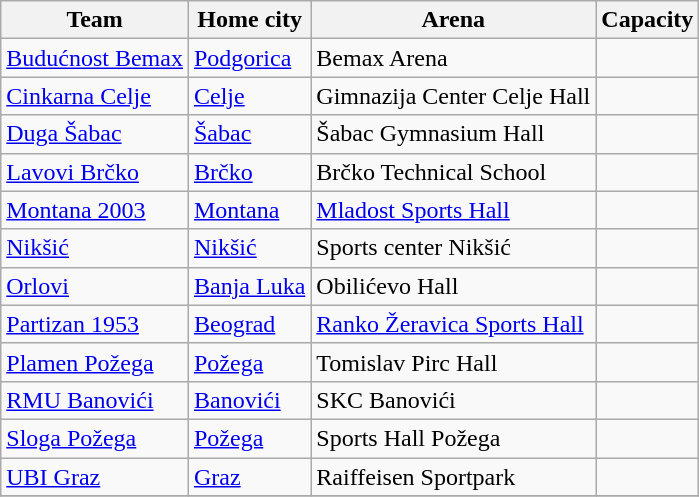<table class="wikitable sortable">
<tr>
<th>Team</th>
<th>Home city</th>
<th>Arena</th>
<th>Capacity</th>
</tr>
<tr>
<td><a href='#'>Budućnost Bemax</a></td>
<td><a href='#'>Podgorica</a></td>
<td>Bemax Arena</td>
<td style="text-align:center"></td>
</tr>
<tr>
<td><a href='#'>Cinkarna Celje</a></td>
<td><a href='#'>Celje</a></td>
<td>Gimnazija Center Celje Hall</td>
<td style="text-align:center"></td>
</tr>
<tr>
<td><a href='#'>Duga Šabac</a></td>
<td><a href='#'>Šabac</a></td>
<td>Šabac Gymnasium Hall</td>
<td style="text-align:center"></td>
</tr>
<tr>
<td><a href='#'>Lavovi Brčko</a></td>
<td><a href='#'>Brčko</a></td>
<td>Brčko Technical School</td>
<td style="text-align:center"></td>
</tr>
<tr>
<td><a href='#'>Montana 2003</a></td>
<td><a href='#'>Montana</a></td>
<td><a href='#'>Mladost Sports Hall</a></td>
<td style="text-align:center"></td>
</tr>
<tr>
<td><a href='#'>Nikšić</a></td>
<td><a href='#'>Nikšić</a></td>
<td>Sports center Nikšić</td>
<td style="text-align:center"></td>
</tr>
<tr>
<td><a href='#'>Orlovi</a></td>
<td><a href='#'>Banja Luka</a></td>
<td>Obilićevo Hall</td>
<td style="text-align:center"></td>
</tr>
<tr>
<td><a href='#'>Partizan 1953</a></td>
<td><a href='#'>Beograd</a></td>
<td><a href='#'>Ranko Žeravica Sports Hall</a></td>
<td style="text-align:center"></td>
</tr>
<tr>
<td><a href='#'>Plamen Požega</a></td>
<td><a href='#'>Požega</a></td>
<td>Tomislav Pirc Hall</td>
<td></td>
</tr>
<tr>
<td><a href='#'>RMU Banovići</a></td>
<td><a href='#'>Banovići</a></td>
<td>SKC Banovići</td>
<td style="text-align:center"></td>
</tr>
<tr>
<td><a href='#'>Sloga Požega</a></td>
<td><a href='#'>Požega</a></td>
<td>Sports Hall Požega</td>
<td></td>
</tr>
<tr>
<td><a href='#'>UBI Graz</a></td>
<td><a href='#'>Graz</a></td>
<td>Raiffeisen Sportpark</td>
<td style="text-align:center"></td>
</tr>
<tr>
</tr>
</table>
